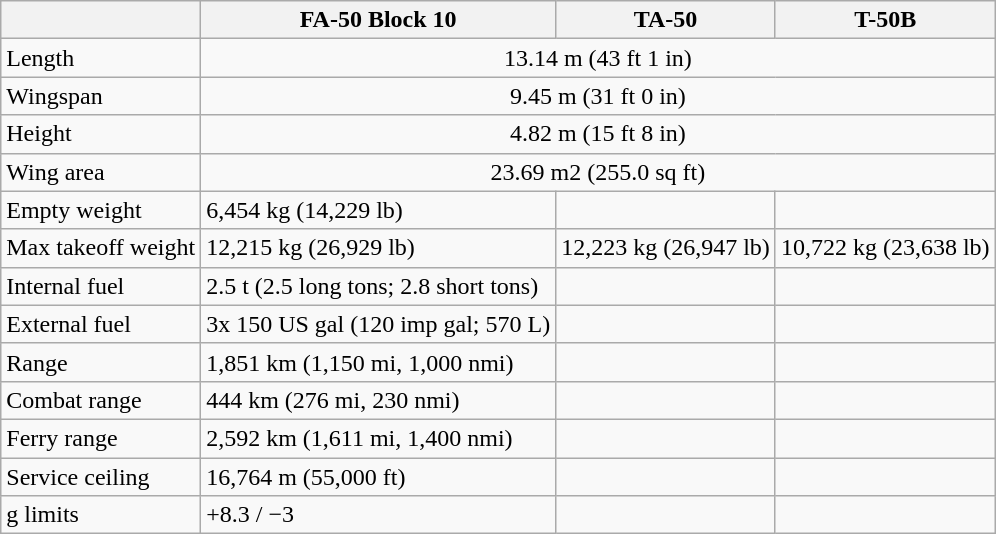<table class="wikitable">
<tr>
<th></th>
<th>FA-50 Block 10</th>
<th>TA-50</th>
<th>T-50B</th>
</tr>
<tr>
<td>Length</td>
<td colspan = "3" align ="center">13.14 m (43 ft 1 in)</td>
</tr>
<tr>
<td>Wingspan</td>
<td colspan = "3" align ="center">9.45 m (31 ft 0 in)</td>
</tr>
<tr>
<td>Height</td>
<td colspan = "3" align ="center">4.82 m (15 ft 8 in)</td>
</tr>
<tr>
<td>Wing area</td>
<td colspan = "3" align ="center">23.69 m2 (255.0 sq ft)</td>
</tr>
<tr>
<td>Empty weight</td>
<td>6,454 kg (14,229 lb)</td>
<td></td>
<td></td>
</tr>
<tr>
<td>Max takeoff weight</td>
<td>12,215 kg (26,929 lb)</td>
<td>12,223 kg (26,947 lb)</td>
<td>10,722 kg (23,638 lb)</td>
</tr>
<tr>
<td>Internal fuel</td>
<td>2.5 t (2.5 long tons; 2.8 short tons)</td>
<td></td>
<td></td>
</tr>
<tr>
<td>External fuel</td>
<td>3x 150 US gal (120 imp gal; 570 L)</td>
<td></td>
<td></td>
</tr>
<tr>
<td>Range</td>
<td>1,851 km (1,150 mi, 1,000 nmi)</td>
<td></td>
<td></td>
</tr>
<tr>
<td>Combat range</td>
<td>444 km (276 mi, 230 nmi)</td>
<td></td>
<td></td>
</tr>
<tr>
<td>Ferry range</td>
<td>2,592 km (1,611 mi, 1,400 nmi)</td>
<td></td>
<td></td>
</tr>
<tr>
<td>Service ceiling</td>
<td>16,764 m (55,000 ft)</td>
<td></td>
<td></td>
</tr>
<tr>
<td>g limits</td>
<td>+8.3 / −3</td>
<td></td>
<td></td>
</tr>
</table>
